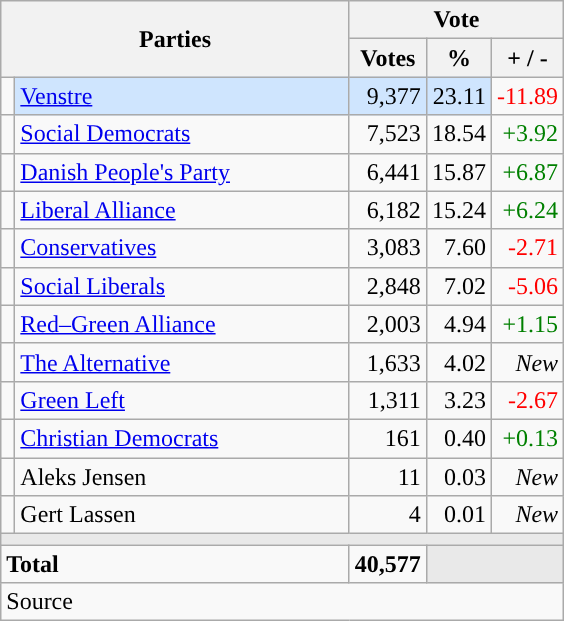<table class="wikitable" style="text-align:right;">
<tr>
<th style="text-align:centre;" rowspan="2" colspan="2" width="225">Parties</th>
<th colspan="3">Vote</th>
</tr>
<tr>
<th width="15">Votes</th>
<th width="15">%</th>
<th width="15">+ / -</th>
</tr>
<tr>
<td width="2" style="color:inherit;background:"></td>
<td bgcolor=#cfe5fe  align="left"><a href='#'>Venstre</a></td>
<td bgcolor=#cfe5fe>9,377</td>
<td bgcolor=#cfe5fe>23.11</td>
<td style=color:red;>-11.89</td>
</tr>
<tr>
<td width="2" style="color:inherit;background:"></td>
<td align="left"><a href='#'>Social Democrats</a></td>
<td>7,523</td>
<td>18.54</td>
<td style=color:green;>+3.92</td>
</tr>
<tr>
<td width="2" style="color:inherit;background:"></td>
<td align="left"><a href='#'>Danish People's Party</a></td>
<td>6,441</td>
<td>15.87</td>
<td style=color:green;>+6.87</td>
</tr>
<tr>
<td width="2" style="color:inherit;background:"></td>
<td align="left"><a href='#'>Liberal Alliance</a></td>
<td>6,182</td>
<td>15.24</td>
<td style=color:green;>+6.24</td>
</tr>
<tr>
<td width="2" style="color:inherit;background:"></td>
<td align="left"><a href='#'>Conservatives</a></td>
<td>3,083</td>
<td>7.60</td>
<td style=color:red;>-2.71</td>
</tr>
<tr>
<td width="2" style="color:inherit;background:"></td>
<td align="left"><a href='#'>Social Liberals</a></td>
<td>2,848</td>
<td>7.02</td>
<td style=color:red;>-5.06</td>
</tr>
<tr>
<td width="2" style="color:inherit;background:"></td>
<td align="left"><a href='#'>Red–Green Alliance</a></td>
<td>2,003</td>
<td>4.94</td>
<td style=color:green;>+1.15</td>
</tr>
<tr>
<td width="2" style="color:inherit;background:"></td>
<td align="left"><a href='#'>The Alternative</a></td>
<td>1,633</td>
<td>4.02</td>
<td><em>New</em></td>
</tr>
<tr>
<td width="2" style="color:inherit;background:"></td>
<td align="left"><a href='#'>Green Left</a></td>
<td>1,311</td>
<td>3.23</td>
<td style=color:red;>-2.67</td>
</tr>
<tr>
<td width="2" style="color:inherit;background:"></td>
<td align="left"><a href='#'>Christian Democrats</a></td>
<td>161</td>
<td>0.40</td>
<td style=color:green;>+0.13</td>
</tr>
<tr>
<td width="2" style="color:inherit;background:"></td>
<td align="left">Aleks Jensen</td>
<td>11</td>
<td>0.03</td>
<td><em>New</em></td>
</tr>
<tr>
<td width="2" style="color:inherit;background:"></td>
<td align="left">Gert Lassen</td>
<td>4</td>
<td>0.01</td>
<td><em>New</em></td>
</tr>
<tr>
<td colspan="7" bgcolor="#E9E9E9"></td>
</tr>
<tr>
<td align="left" colspan="2"><strong>Total</strong></td>
<td><strong>40,577</strong></td>
<td bgcolor="#E9E9E9" colspan="2"></td>
</tr>
<tr>
<td align="left" colspan="6">Source</td>
</tr>
</table>
